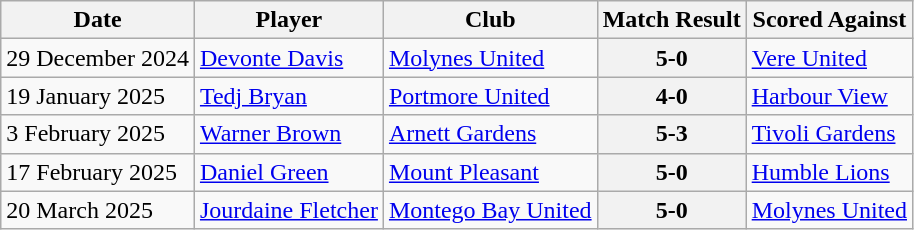<table class="wikitable">
<tr>
<th>Date</th>
<th>Player</th>
<th>Club</th>
<th>Match Result</th>
<th>Scored Against</th>
</tr>
<tr>
<td>29 December 2024</td>
<td><a href='#'>Devonte Davis</a></td>
<td><a href='#'>Molynes United</a></td>
<th>5-0</th>
<td><a href='#'>Vere United</a></td>
</tr>
<tr>
<td>19 January 2025</td>
<td><a href='#'>Tedj Bryan</a></td>
<td><a href='#'>Portmore United</a></td>
<th>4-0</th>
<td><a href='#'>Harbour View</a></td>
</tr>
<tr>
<td>3 February 2025</td>
<td><a href='#'>Warner Brown</a></td>
<td><a href='#'>Arnett Gardens</a></td>
<th>5-3</th>
<td><a href='#'>Tivoli Gardens</a></td>
</tr>
<tr>
<td>17 February 2025</td>
<td><a href='#'>Daniel Green</a></td>
<td><a href='#'>Mount Pleasant</a></td>
<th>5-0</th>
<td><a href='#'>Humble Lions</a></td>
</tr>
<tr>
<td>20 March 2025</td>
<td><a href='#'>Jourdaine Fletcher</a></td>
<td><a href='#'>Montego Bay United</a></td>
<th>5-0</th>
<td><a href='#'>Molynes United</a></td>
</tr>
</table>
